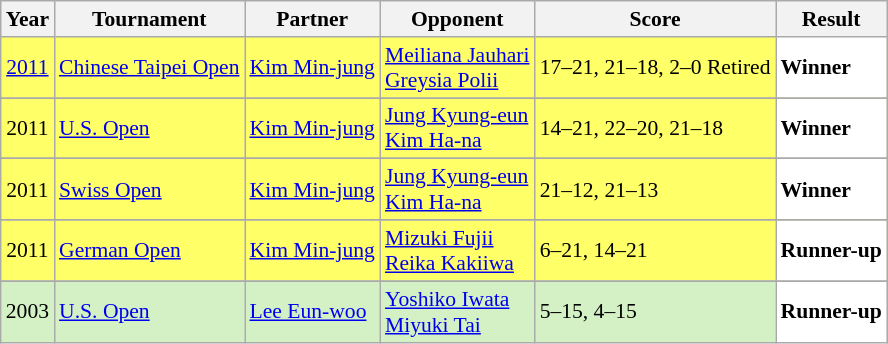<table class="sortable wikitable" style="font-size: 90%;">
<tr>
<th>Year</th>
<th>Tournament</th>
<th>Partner</th>
<th>Opponent</th>
<th>Score</th>
<th>Result</th>
</tr>
<tr style="background:#FFFF67">
<td align="center"><a href='#'>2011</a></td>
<td align="left"><a href='#'>Chinese Taipei Open</a></td>
<td align="left"> <a href='#'>Kim Min-jung</a></td>
<td align="left"> <a href='#'>Meiliana Jauhari</a><br> <a href='#'>Greysia Polii</a></td>
<td align="left">17–21, 21–18, 2–0 Retired</td>
<td style="text-align:left; background:white"> <strong>Winner</strong></td>
</tr>
<tr>
</tr>
<tr style="background:#FFFF67">
<td align="center">2011</td>
<td align="left"><a href='#'>U.S. Open</a></td>
<td align="left"> <a href='#'>Kim Min-jung</a></td>
<td align="left"> <a href='#'>Jung Kyung-eun</a><br> <a href='#'>Kim Ha-na</a></td>
<td align="left">14–21, 22–20, 21–18</td>
<td style="text-align:left; background:white"> <strong>Winner</strong></td>
</tr>
<tr>
</tr>
<tr style="background:#FFFF67">
<td align="center">2011</td>
<td align="left"><a href='#'>Swiss Open</a></td>
<td align="left"> <a href='#'>Kim Min-jung</a></td>
<td align="left"> <a href='#'>Jung Kyung-eun</a><br> <a href='#'>Kim Ha-na</a></td>
<td align="left">21–12, 21–13</td>
<td style="text-align:left; background:white"> <strong>Winner</strong></td>
</tr>
<tr>
</tr>
<tr style="background:#FFFF67">
<td align="center">2011</td>
<td align="left"><a href='#'>German Open</a></td>
<td align="left"> <a href='#'>Kim Min-jung</a></td>
<td align="left"> <a href='#'>Mizuki Fujii</a><br> <a href='#'>Reika Kakiiwa</a></td>
<td align="left">6–21, 14–21</td>
<td style="text-align:left; background:white"> <strong>Runner-up</strong></td>
</tr>
<tr>
</tr>
<tr style="background:#D4F1C5">
<td align="center">2003</td>
<td align="left"><a href='#'>U.S. Open</a></td>
<td align="left"> <a href='#'>Lee Eun-woo</a></td>
<td align="left"> <a href='#'>Yoshiko Iwata</a><br> <a href='#'>Miyuki Tai</a></td>
<td align="left">5–15, 4–15</td>
<td style="text-align:left; background:white"> <strong>Runner-up</strong></td>
</tr>
</table>
